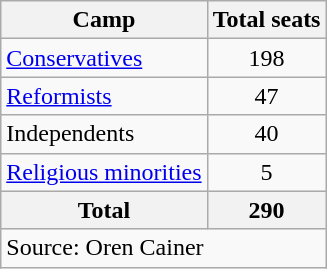<table class=wikitable style=text-align:center>
<tr>
<th>Camp</th>
<th>Total seats</th>
</tr>
<tr>
<td align=left><a href='#'>Conservatives</a></td>
<td>198</td>
</tr>
<tr>
<td align=left><a href='#'>Reformists</a></td>
<td>47</td>
</tr>
<tr>
<td align=left>Independents</td>
<td>40</td>
</tr>
<tr>
<td align=left><a href='#'>Religious minorities</a></td>
<td>5</td>
</tr>
<tr>
<th align=left>Total</th>
<th>290</th>
</tr>
<tr>
<td colspan=4 align=left>Source: Oren Cainer</td>
</tr>
</table>
